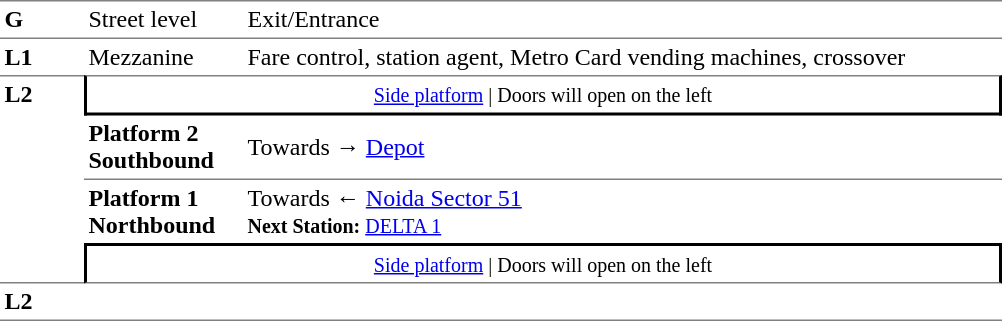<table table border=0 cellspacing=0 cellpadding=3>
<tr>
<td style="border-bottom:solid 1px gray;border-top:solid 1px gray;" width=50 valign=top><strong>G</strong></td>
<td style="border-top:solid 1px gray;border-bottom:solid 1px gray;" width=100 valign=top>Street level</td>
<td style="border-top:solid 1px gray;border-bottom:solid 1px gray;" width=500 valign=top>Exit/Entrance</td>
</tr>
<tr>
<td valign=top><strong>L1</strong></td>
<td valign=top>Mezzanine</td>
<td valign=top>Fare control, station agent, Metro Card vending machines, crossover<br></td>
</tr>
<tr>
<td style="border-top:solid 1px gray;border-bottom:solid 1px gray;" width=50 rowspan=4 valign=top><strong>L2</strong></td>
<td style="border-top:solid 1px gray;border-right:solid 2px black;border-left:solid 2px black;border-bottom:solid 2px black;text-align:center;" colspan=2><small><a href='#'>Side platform</a> | Doors will open on the left </small></td>
</tr>
<tr>
<td style="border-bottom:solid 1px gray;" width=100><span><strong>Platform 2</strong><br><strong>Southbound</strong></span></td>
<td style="border-bottom:solid 1px gray;" width=500>Towards → <a href='#'>Depot</a></td>
</tr>
<tr>
<td><span><strong>Platform 1</strong><br><strong>Northbound</strong></span></td>
<td>Towards ← <a href='#'>Noida Sector 51</a><br><small><strong>Next Station:</strong> <a href='#'>DELTA 1</a></small></td>
</tr>
<tr>
<td style="border-top:solid 2px black;border-right:solid 2px black;border-left:solid 2px black;border-bottom:solid 1px gray;" colspan=2  align=center><small><a href='#'>Side platform</a> | Doors will open on the left </small></td>
</tr>
<tr>
<td style="border-bottom:solid 1px gray;" width=50 rowspan=2 valign=top><strong>L2</strong></td>
<td style="border-bottom:solid 1px gray;" width=100></td>
<td style="border-bottom:solid 1px gray;" width=500></td>
</tr>
<tr>
</tr>
</table>
